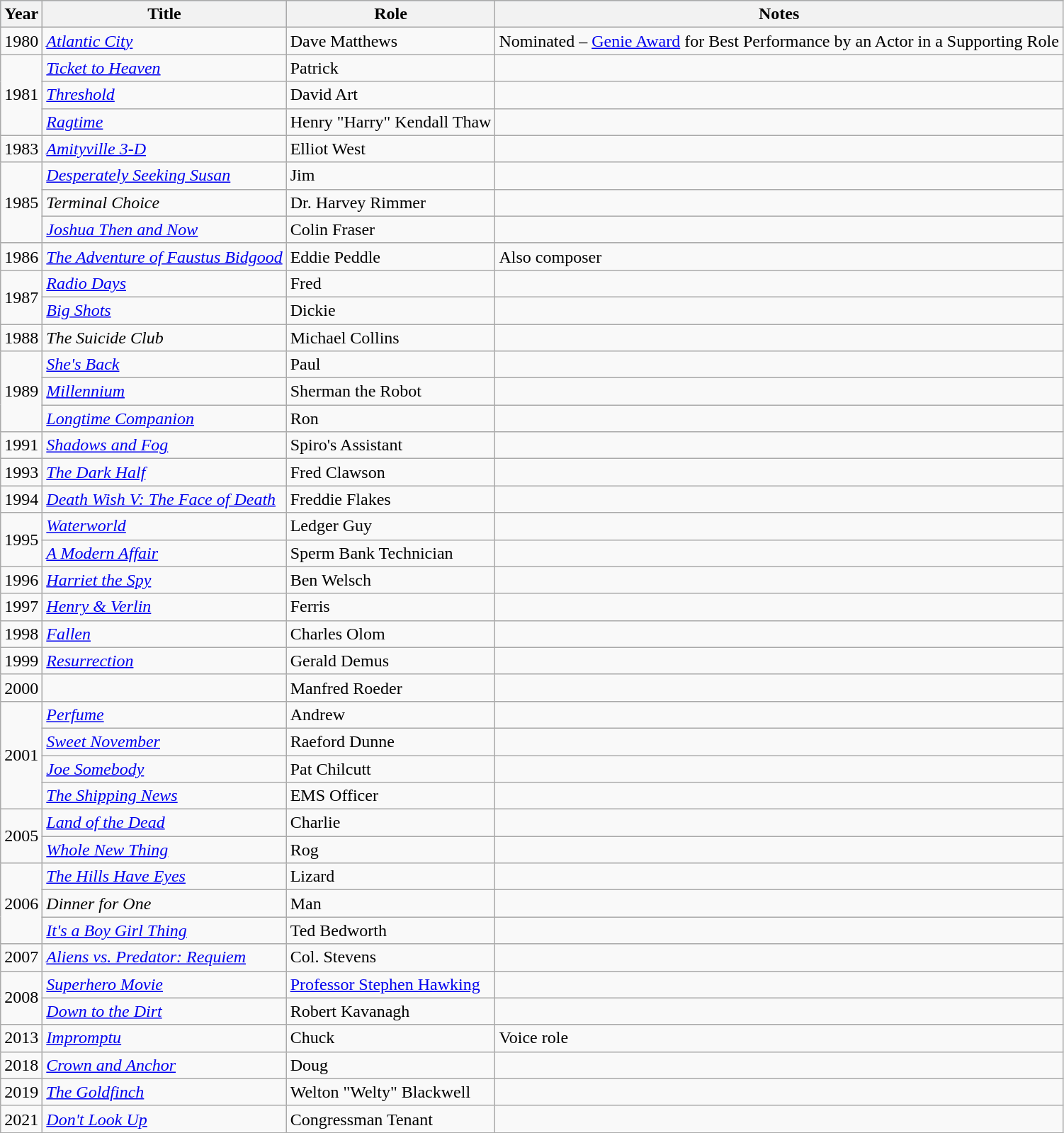<table class="wikitable sortable">
<tr style="background:#B0C4DE;">
<th>Year</th>
<th>Title</th>
<th>Role</th>
<th class="unsortable">Notes</th>
</tr>
<tr>
<td>1980</td>
<td><em><a href='#'>Atlantic City</a></em></td>
<td>Dave Matthews</td>
<td>Nominated – <a href='#'>Genie Award</a> for Best Performance by an Actor in a Supporting Role</td>
</tr>
<tr>
<td rowspan="3">1981</td>
<td><em><a href='#'>Ticket to Heaven</a></em></td>
<td>Patrick</td>
<td></td>
</tr>
<tr>
<td><em><a href='#'>Threshold</a></em></td>
<td>David Art</td>
<td></td>
</tr>
<tr>
<td><em><a href='#'>Ragtime</a></em></td>
<td>Henry "Harry" Kendall Thaw</td>
<td></td>
</tr>
<tr>
<td>1983</td>
<td><em><a href='#'>Amityville 3-D</a></em></td>
<td>Elliot West</td>
<td></td>
</tr>
<tr>
<td rowspan="3">1985</td>
<td><em><a href='#'>Desperately Seeking Susan</a></em></td>
<td>Jim</td>
<td></td>
</tr>
<tr>
<td><em>Terminal Choice</em></td>
<td>Dr. Harvey Rimmer</td>
<td></td>
</tr>
<tr>
<td><em><a href='#'>Joshua Then and Now</a></em></td>
<td>Colin Fraser</td>
<td></td>
</tr>
<tr>
<td>1986</td>
<td data-sort-value="Adventure of Faustus Bidgood, The"><em><a href='#'>The Adventure of Faustus Bidgood</a></em></td>
<td>Eddie Peddle</td>
<td>Also composer</td>
</tr>
<tr>
<td rowspan="2">1987</td>
<td><em><a href='#'>Radio Days</a></em></td>
<td>Fred</td>
<td></td>
</tr>
<tr>
<td><em><a href='#'>Big Shots</a></em></td>
<td>Dickie</td>
<td></td>
</tr>
<tr>
<td>1988</td>
<td data-sort-value="Suicide Club, The"><em>The Suicide Club</em></td>
<td>Michael Collins</td>
<td></td>
</tr>
<tr>
<td rowspan="3">1989</td>
<td><em><a href='#'>She's Back</a></em></td>
<td>Paul</td>
<td></td>
</tr>
<tr>
<td><em><a href='#'>Millennium</a></em></td>
<td>Sherman the Robot</td>
<td></td>
</tr>
<tr>
<td><em><a href='#'>Longtime Companion</a></em></td>
<td>Ron</td>
<td></td>
</tr>
<tr>
<td>1991</td>
<td><em><a href='#'>Shadows and Fog</a></em></td>
<td>Spiro's Assistant</td>
<td></td>
</tr>
<tr>
<td>1993</td>
<td data-sort-value="Dark Half, The"><em><a href='#'>The Dark Half</a></em></td>
<td>Fred Clawson</td>
<td></td>
</tr>
<tr>
<td>1994</td>
<td><em><a href='#'>Death Wish V: The Face of Death</a></em></td>
<td>Freddie Flakes</td>
<td></td>
</tr>
<tr>
<td rowspan="2">1995</td>
<td><em><a href='#'>Waterworld</a></em></td>
<td>Ledger Guy</td>
<td></td>
</tr>
<tr>
<td data-sort-value="Modern Affair, A"><em><a href='#'>A Modern Affair</a></em></td>
<td>Sperm Bank Technician</td>
<td></td>
</tr>
<tr>
<td>1996</td>
<td><em><a href='#'>Harriet the Spy</a></em></td>
<td>Ben Welsch</td>
<td></td>
</tr>
<tr>
<td>1997</td>
<td><em><a href='#'>Henry & Verlin</a></em></td>
<td>Ferris</td>
<td></td>
</tr>
<tr>
<td>1998</td>
<td><em><a href='#'>Fallen</a></em></td>
<td>Charles Olom</td>
<td></td>
</tr>
<tr>
<td>1999</td>
<td><em><a href='#'>Resurrection</a></em></td>
<td>Gerald Demus</td>
<td></td>
</tr>
<tr>
<td>2000</td>
<td><em></em></td>
<td>Manfred Roeder</td>
<td></td>
</tr>
<tr>
<td rowspan="4">2001</td>
<td><em><a href='#'>Perfume</a></em></td>
<td>Andrew</td>
<td></td>
</tr>
<tr>
<td><em><a href='#'>Sweet November</a></em></td>
<td>Raeford Dunne</td>
<td></td>
</tr>
<tr>
<td><em><a href='#'>Joe Somebody</a></em></td>
<td>Pat Chilcutt</td>
<td></td>
</tr>
<tr>
<td data-sort-value="Shipping News, The"><em><a href='#'>The Shipping News</a></em></td>
<td>EMS Officer</td>
<td></td>
</tr>
<tr>
<td rowspan="2">2005</td>
<td><em><a href='#'>Land of the Dead</a></em></td>
<td>Charlie</td>
<td></td>
</tr>
<tr>
<td><em><a href='#'>Whole New Thing</a></em></td>
<td>Rog</td>
<td></td>
</tr>
<tr>
<td rowspan="3">2006</td>
<td data-sort-value="Hills Have Eyes, The"><em><a href='#'>The Hills Have Eyes</a></em></td>
<td>Lizard</td>
<td></td>
</tr>
<tr>
<td><em>Dinner for One</em></td>
<td>Man</td>
<td></td>
</tr>
<tr>
<td><em><a href='#'>It's a Boy Girl Thing</a></em></td>
<td>Ted Bedworth</td>
<td></td>
</tr>
<tr>
<td>2007</td>
<td><em><a href='#'>Aliens vs. Predator: Requiem</a></em></td>
<td>Col. Stevens</td>
<td></td>
</tr>
<tr>
<td rowspan="2">2008</td>
<td><em><a href='#'>Superhero Movie</a></em></td>
<td><a href='#'>Professor Stephen Hawking</a></td>
<td></td>
</tr>
<tr>
<td><em><a href='#'>Down to the Dirt</a></em></td>
<td>Robert Kavanagh</td>
<td></td>
</tr>
<tr>
<td>2013</td>
<td><em><a href='#'>Impromptu</a></em></td>
<td>Chuck</td>
<td>Voice role</td>
</tr>
<tr>
<td>2018</td>
<td><em><a href='#'>Crown and Anchor</a></em></td>
<td>Doug</td>
<td></td>
</tr>
<tr>
<td>2019</td>
<td data-sort-value="Goldfinch, The"><em><a href='#'>The Goldfinch</a></em></td>
<td>Welton "Welty" Blackwell</td>
<td></td>
</tr>
<tr>
<td>2021</td>
<td><em><a href='#'>Don't Look Up</a></em></td>
<td>Congressman Tenant</td>
<td></td>
</tr>
</table>
